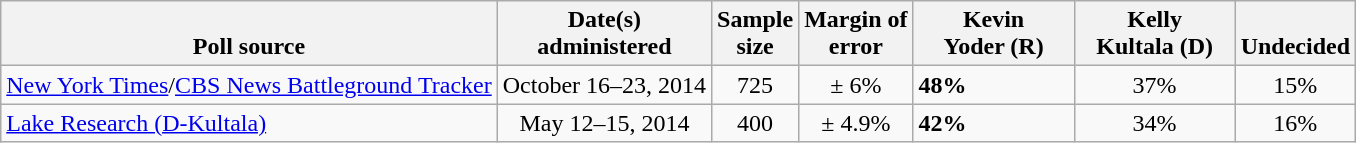<table class="wikitable">
<tr valign= bottom>
<th>Poll source</th>
<th>Date(s)<br>administered</th>
<th>Sample<br>size</th>
<th>Margin of<br>error</th>
<th style="width:100px;">Kevin<br>Yoder (R)</th>
<th style="width:100px;">Kelly<br>Kultala (D)</th>
<th>Undecided</th>
</tr>
<tr>
<td><a href='#'>New York Times</a>/<a href='#'>CBS News Battleground Tracker</a></td>
<td align=center>October 16–23, 2014</td>
<td align=center>725</td>
<td align=center>± 6%</td>
<td><strong>48%</strong></td>
<td align=center>37%</td>
<td align=center>15%</td>
</tr>
<tr>
<td><a href='#'>Lake Research (D-Kultala)</a></td>
<td align=center>May 12–15, 2014</td>
<td align=center>400</td>
<td align=center>± 4.9%</td>
<td><strong>42%</strong></td>
<td align=center>34%</td>
<td align=center>16%</td>
</tr>
</table>
